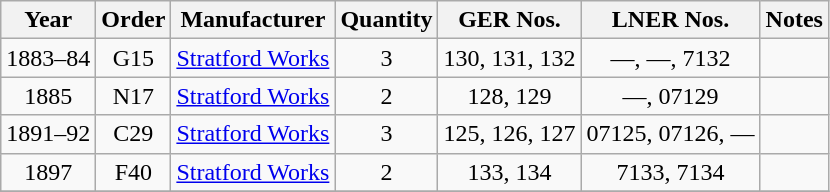<table class=wikitable style=text-align:center>
<tr>
<th>Year</th>
<th>Order</th>
<th>Manufacturer</th>
<th>Quantity</th>
<th>GER Nos.</th>
<th>LNER Nos.</th>
<th>Notes</th>
</tr>
<tr>
<td>1883–84</td>
<td>G15</td>
<td><a href='#'>Stratford Works</a></td>
<td>3</td>
<td>130, 131, 132</td>
<td>—, —, 7132</td>
<td></td>
</tr>
<tr>
<td>1885</td>
<td>N17</td>
<td><a href='#'>Stratford Works</a></td>
<td>2</td>
<td>128, 129</td>
<td>—, 07129</td>
<td></td>
</tr>
<tr>
<td>1891–92</td>
<td>C29</td>
<td><a href='#'>Stratford Works</a></td>
<td>3</td>
<td>125, 126, 127</td>
<td>07125, 07126, —</td>
<td></td>
</tr>
<tr>
<td>1897</td>
<td>F40</td>
<td><a href='#'>Stratford Works</a></td>
<td>2</td>
<td>133, 134</td>
<td>7133, 7134</td>
<td></td>
</tr>
<tr>
</tr>
</table>
